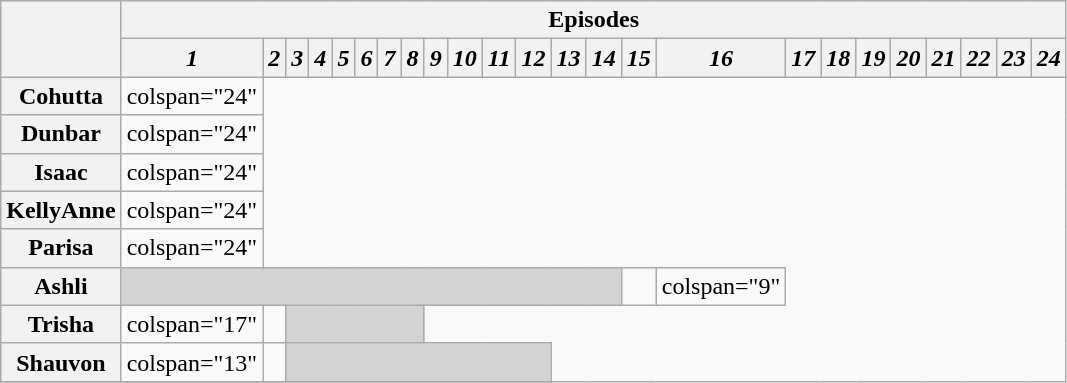<table class="wikitable" style="text-align:center; width:40%;">
<tr>
<th scope="col" rowspan="2" style="width:18%;"></th>
<th scope="colgroup" colspan="24" style="text-align:center;">Episodes</th>
</tr>
<tr>
<th scope="col" style="width:8%;"><em>1</em></th>
<th scope="col" style="width:8%;"><em>2</em></th>
<th scope="col" style="width:8%;"><em>3</em></th>
<th scope="col" style="width:8%;"><em>4</em></th>
<th scope="col" style="width:8%;"><em>5</em></th>
<th scope="col" style="width:8%;"><em>6</em></th>
<th scope="col" style="width:8%;"><em>7</em></th>
<th scope="col" style="width:8%;"><em>8</em></th>
<th scope="col" style="width:8%;"><em>9</em></th>
<th scope="col" style="width:8%;"><em>10</em></th>
<th scope="col" style="width:8%;"><em>11</em></th>
<th scope="col" style="width:8%;"><em>12</em></th>
<th scope="col" style="width:8%;"><em>13</em></th>
<th scope="col" style="width:8%;"><em>14</em></th>
<th scope="col" style="width:8%;"><em>15</em></th>
<th scope="col" style="width:8%;"><em>16</em></th>
<th scope="col" style="width:8%;"><em>17</em></th>
<th scope="col" style="width:8%;"><em>18</em></th>
<th scope="col" style="width:8%;"><em>19</em></th>
<th scope="col" style="width:8%;"><em>20</em></th>
<th scope="col" style="width:8%;"><em>21</em></th>
<th scope="col" style="width:8%;"><em>22</em></th>
<th scope="col" style="width:8%;"><em>23</em></th>
<th scope="col" style="width:8%;"><em>24</em></th>
</tr>
<tr>
<th scope="row">Cohutta</th>
<td>colspan="24" </td>
</tr>
<tr>
<th scope="row">Dunbar</th>
<td>colspan="24" </td>
</tr>
<tr>
<th scope="row">Isaac</th>
<td>colspan="24" </td>
</tr>
<tr>
<th scope="row">KellyAnne</th>
<td>colspan="24" </td>
</tr>
<tr>
<th scope="row">Parisa</th>
<td>colspan="24" </td>
</tr>
<tr>
<th scope="row">Ashli</th>
<td style="background:lightgrey;" colspan="14"></td>
<td></td>
<td>colspan="9" </td>
</tr>
<tr>
<th scope="row">Trisha</th>
<td>colspan="17" </td>
<td></td>
<td style="background:lightgrey;" colspan="6"></td>
</tr>
<tr>
<th scope="row">Shauvon</th>
<td>colspan="13" </td>
<td></td>
<td colspan="10" style="background:lightgrey;"></td>
</tr>
<tr>
</tr>
</table>
